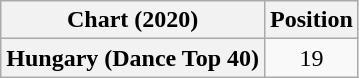<table class="wikitable plainrowheaders" style="text-align:center">
<tr>
<th scope="col">Chart (2020)</th>
<th scope="col">Position</th>
</tr>
<tr>
<th scope="row">Hungary (Dance Top 40)</th>
<td>19</td>
</tr>
</table>
